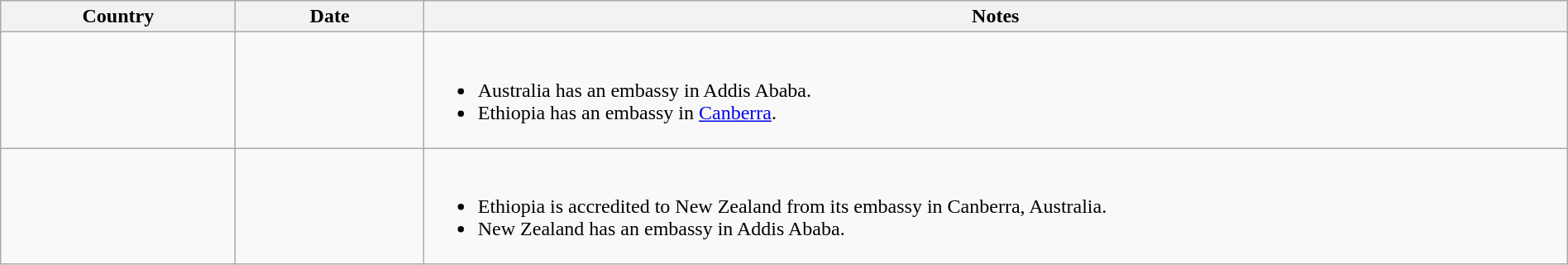<table class="wikitable sortable" style="width:100%; margin:auto;">
<tr>
<th style="width:15%;">Country</th>
<th style="width:12%;">Date</th>
<th>Notes</th>
</tr>
<tr valign="top">
<td></td>
<td></td>
<td><br><ul><li>Australia has an embassy in Addis Ababa.</li><li>Ethiopia has an embassy in <a href='#'>Canberra</a>.</li></ul></td>
</tr>
<tr valign="top">
<td></td>
<td></td>
<td><br><ul><li>Ethiopia is accredited to New Zealand from its embassy in Canberra, Australia.</li><li>New Zealand has an embassy in Addis Ababa.</li></ul></td>
</tr>
</table>
